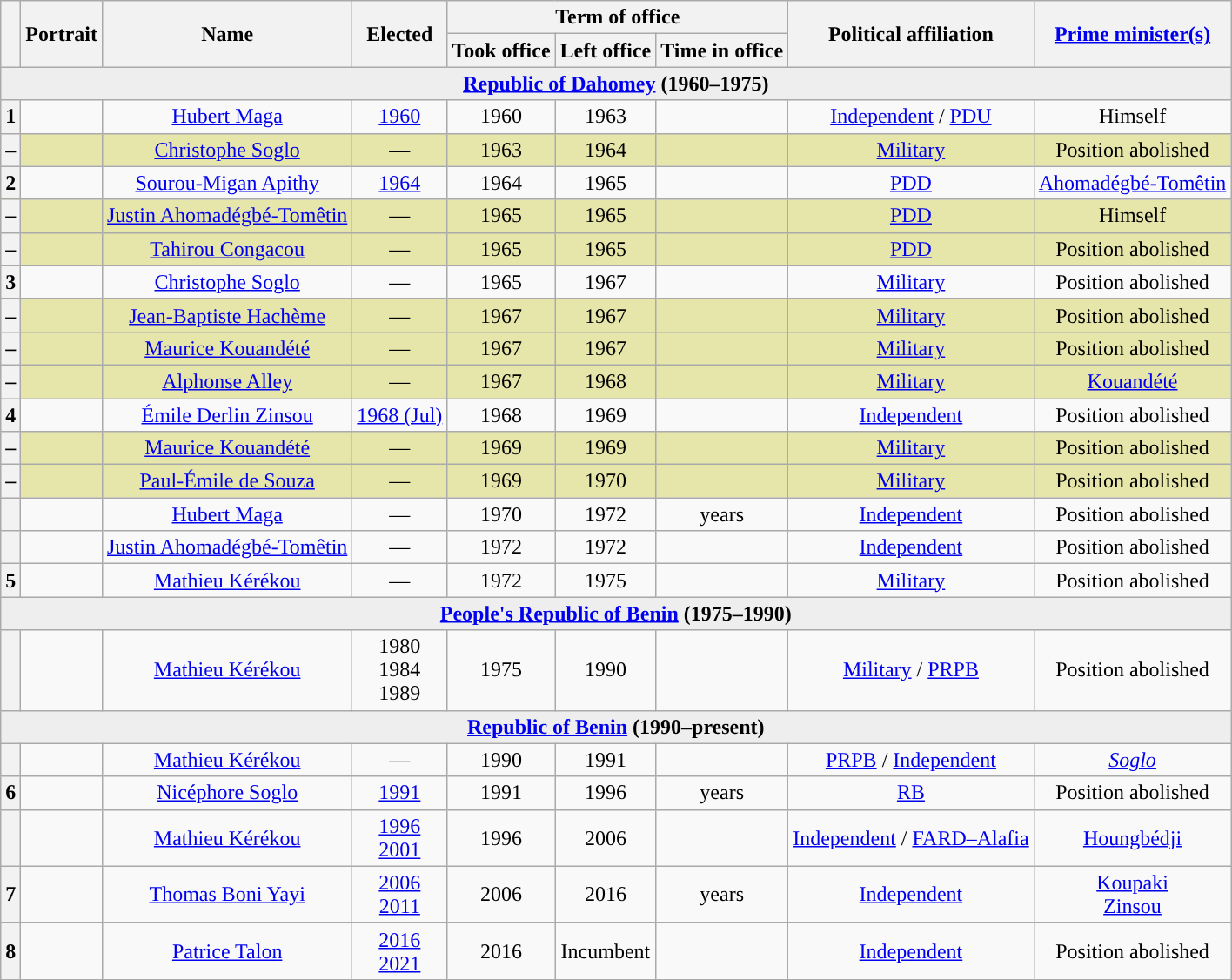<table class="wikitable" style="text-align:center">
<tr>
<th rowspan="2"></th>
<th rowspan="2">Portrait</th>
<th rowspan="2">Name<br></th>
<th rowspan="2">Elected</th>
<th colspan="3">Term of office</th>
<th rowspan="2">Political affiliation</th>
<th rowspan="2"><a href='#'>Prime minister(s)</a></th>
</tr>
<tr>
<th>Took office</th>
<th>Left office</th>
<th>Time in office</th>
</tr>
<tr bgcolor="#EEEEEE">
<td colspan="9"><strong><a href='#'>Republic of Dahomey</a> (1960–1975)</strong></td>
</tr>
<tr>
<th style="background:">1</th>
<td></td>
<td><a href='#'>Hubert Maga</a><br></td>
<td><a href='#'>1960</a></td>
<td> 1960</td>
<td> 1963<br></td>
<td></td>
<td><a href='#'>Independent</a> / <a href='#'>PDU</a></td>
<td>Himself</td>
</tr>
<tr style="background:#e6e6aa;">
<th style="background:">–</th>
<td></td>
<td><a href='#'>Christophe Soglo</a><br></td>
<td>—</td>
<td> 1963</td>
<td> 1964</td>
<td></td>
<td><a href='#'>Military</a></td>
<td>Position abolished</td>
</tr>
<tr>
<th style="background:">2</th>
<td></td>
<td><a href='#'>Sourou-Migan Apithy</a><br></td>
<td><a href='#'>1964</a></td>
<td> 1964</td>
<td> 1965<br></td>
<td></td>
<td><a href='#'>PDD</a></td>
<td><a href='#'>Ahomadégbé-Tomêtin</a></td>
</tr>
<tr style="background:#e6e6aa;">
<th style="background:">–</th>
<td></td>
<td><a href='#'>Justin Ahomadégbé-Tomêtin</a><br></td>
<td>—</td>
<td> 1965</td>
<td> 1965</td>
<td></td>
<td><a href='#'>PDD</a></td>
<td>Himself</td>
</tr>
<tr style="background:#e6e6aa;">
<th style="background:">–</th>
<td></td>
<td><a href='#'>Tahirou Congacou</a><br></td>
<td>—</td>
<td> 1965</td>
<td> 1965<br></td>
<td></td>
<td><a href='#'>PDD</a></td>
<td>Position abolished</td>
</tr>
<tr>
<th style="background:">3</th>
<td></td>
<td><a href='#'>Christophe Soglo</a><br></td>
<td>—</td>
<td> 1965</td>
<td> 1967<br></td>
<td></td>
<td><a href='#'>Military</a></td>
<td>Position abolished</td>
</tr>
<tr style="background:#e6e6aa;">
<th style="background:">–</th>
<td></td>
<td><a href='#'>Jean-Baptiste Hachème</a><br></td>
<td>—</td>
<td> 1967</td>
<td> 1967</td>
<td></td>
<td><a href='#'>Military</a></td>
<td>Position abolished</td>
</tr>
<tr style="background:#e6e6aa;">
<th style="background:">–</th>
<td></td>
<td><a href='#'>Maurice Kouandété</a><br></td>
<td>—</td>
<td> 1967</td>
<td> 1967</td>
<td></td>
<td><a href='#'>Military</a></td>
<td>Position abolished</td>
</tr>
<tr style="background:#e6e6aa;">
<th style="background:">–</th>
<td></td>
<td><a href='#'>Alphonse Alley</a><br></td>
<td>—</td>
<td> 1967</td>
<td> 1968</td>
<td></td>
<td><a href='#'>Military</a></td>
<td><a href='#'>Kouandété</a></td>
</tr>
<tr>
<th style="background:">4</th>
<td></td>
<td><a href='#'>Émile Derlin Zinsou</a><br></td>
<td><a href='#'>1968 (Jul)</a></td>
<td> 1968</td>
<td> 1969<br></td>
<td></td>
<td><a href='#'>Independent</a></td>
<td>Position abolished</td>
</tr>
<tr style="background:#e6e6aa;">
<th style="background:">–</th>
<td></td>
<td><a href='#'>Maurice Kouandété</a><br></td>
<td>—</td>
<td> 1969</td>
<td> 1969</td>
<td></td>
<td><a href='#'>Military</a></td>
<td>Position abolished</td>
</tr>
<tr style="background:#e6e6aa;">
<th style="background:">–</th>
<td></td>
<td><a href='#'>Paul-Émile de Souza</a><br></td>
<td>—</td>
<td> 1969</td>
<td> 1970</td>
<td></td>
<td><a href='#'>Military</a></td>
<td>Position abolished</td>
</tr>
<tr>
<th style="background:"></th>
<td></td>
<td><a href='#'>Hubert Maga</a><br></td>
<td>—</td>
<td> 1970</td>
<td> 1972</td>
<td> years</td>
<td><a href='#'>Independent</a></td>
<td>Position abolished</td>
</tr>
<tr>
<th style="background:"></th>
<td></td>
<td><a href='#'>Justin Ahomadégbé-Tomêtin</a><br></td>
<td>—</td>
<td> 1972</td>
<td> 1972<br></td>
<td></td>
<td><a href='#'>Independent</a></td>
<td>Position abolished</td>
</tr>
<tr>
<th style="background:">5</th>
<td></td>
<td><a href='#'>Mathieu Kérékou</a><br></td>
<td>—</td>
<td> 1972</td>
<td> 1975</td>
<td></td>
<td><a href='#'>Military</a></td>
<td>Position abolished</td>
</tr>
<tr bgcolor="#EEEEEE">
<td colspan="9"><strong><a href='#'>People's Republic of Benin</a> (1975–1990)</strong></td>
</tr>
<tr>
<th style="background:"></th>
<td></td>
<td><a href='#'>Mathieu Kérékou</a><br></td>
<td>1980<br>1984<br>1989</td>
<td> 1975</td>
<td> 1990</td>
<td></td>
<td><a href='#'>Military</a> / <a href='#'>PRPB</a></td>
<td>Position abolished</td>
</tr>
<tr bgcolor="#EEEEEE">
<td colspan="9"><strong><a href='#'>Republic of Benin</a> (1990–present)</strong></td>
</tr>
<tr>
<th style="background:"></th>
<td></td>
<td><a href='#'>Mathieu Kérékou</a><br></td>
<td>—</td>
<td> 1990</td>
<td> 1991</td>
<td></td>
<td><a href='#'>PRPB</a> / <a href='#'>Independent</a></td>
<td><a href='#'><em>Soglo</em></a></td>
</tr>
<tr>
<th style="background:">6</th>
<td></td>
<td><a href='#'>Nicéphore Soglo</a><br></td>
<td><a href='#'>1991</a></td>
<td> 1991</td>
<td> 1996</td>
<td> years</td>
<td><a href='#'>RB</a></td>
<td>Position abolished</td>
</tr>
<tr>
<th style="background:"></th>
<td></td>
<td><a href='#'>Mathieu Kérékou</a><br></td>
<td><a href='#'>1996</a><br><a href='#'>2001</a></td>
<td> 1996</td>
<td> 2006</td>
<td></td>
<td><a href='#'>Independent</a> / <a href='#'>FARD–Alafia</a></td>
<td><a href='#'>Houngbédji</a></td>
</tr>
<tr>
<th style="background:">7</th>
<td></td>
<td><a href='#'>Thomas Boni Yayi</a><br></td>
<td><a href='#'>2006</a><br><a href='#'>2011</a></td>
<td> 2006</td>
<td> 2016</td>
<td> years</td>
<td><a href='#'>Independent</a><br></td>
<td><a href='#'>Koupaki</a><br><a href='#'>Zinsou</a></td>
</tr>
<tr>
<th style="background:">8</th>
<td></td>
<td><a href='#'>Patrice Talon</a><br></td>
<td><a href='#'>2016</a><br><a href='#'>2021</a></td>
<td> 2016</td>
<td>Incumbent</td>
<td></td>
<td><a href='#'>Independent</a><br></td>
<td>Position abolished</td>
</tr>
</table>
